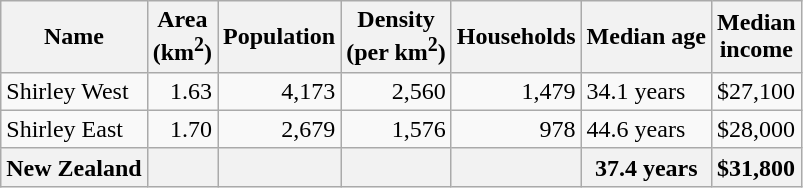<table class="wikitable">
<tr>
<th>Name</th>
<th>Area<br>(km<sup>2</sup>)</th>
<th>Population</th>
<th>Density<br>(per km<sup>2</sup>)</th>
<th>Households</th>
<th>Median age</th>
<th>Median<br>income</th>
</tr>
<tr>
<td>Shirley West</td>
<td style="text-align:right;">1.63</td>
<td style="text-align:right;">4,173</td>
<td style="text-align:right;">2,560</td>
<td style="text-align:right;">1,479</td>
<td>34.1 years</td>
<td>$27,100</td>
</tr>
<tr>
<td>Shirley East</td>
<td style="text-align:right;">1.70</td>
<td style="text-align:right;">2,679</td>
<td style="text-align:right;">1,576</td>
<td style="text-align:right;">978</td>
<td>44.6 years</td>
<td>$28,000</td>
</tr>
<tr>
<th>New Zealand</th>
<th></th>
<th></th>
<th></th>
<th></th>
<th>37.4 years</th>
<th style="text-align:left;">$31,800</th>
</tr>
</table>
